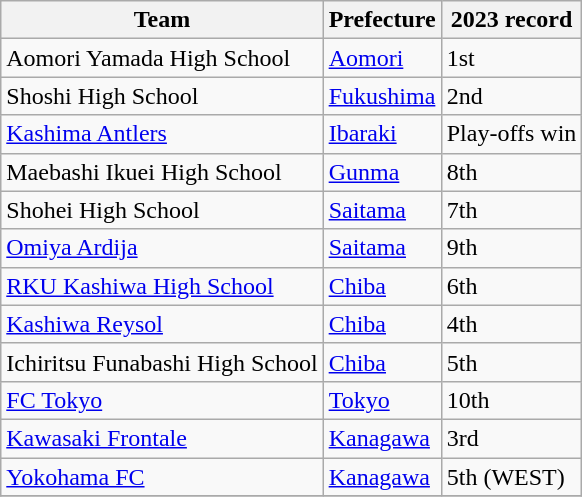<table class="wikitable">
<tr>
<th>Team</th>
<th>Prefecture</th>
<th>2023 record</th>
</tr>
<tr>
<td>Aomori Yamada High School</td>
<td><a href='#'>Aomori</a></td>
<td>1st</td>
</tr>
<tr>
<td>Shoshi High School</td>
<td><a href='#'>Fukushima</a></td>
<td>2nd</td>
</tr>
<tr>
<td><a href='#'>Kashima Antlers</a></td>
<td><a href='#'>Ibaraki</a></td>
<td> Play-offs win</td>
</tr>
<tr>
<td>Maebashi Ikuei High School</td>
<td><a href='#'>Gunma</a></td>
<td>8th</td>
</tr>
<tr>
<td>Shohei High School</td>
<td><a href='#'>Saitama</a></td>
<td>7th</td>
</tr>
<tr>
<td><a href='#'>Omiya Ardija</a></td>
<td><a href='#'>Saitama</a></td>
<td>9th</td>
</tr>
<tr>
<td><a href='#'>RKU Kashiwa High School</a></td>
<td><a href='#'>Chiba</a></td>
<td>6th</td>
</tr>
<tr>
<td><a href='#'>Kashiwa Reysol</a></td>
<td><a href='#'>Chiba</a></td>
<td>4th</td>
</tr>
<tr>
<td>Ichiritsu Funabashi High School</td>
<td><a href='#'>Chiba</a></td>
<td>5th</td>
</tr>
<tr>
<td><a href='#'>FC Tokyo</a></td>
<td><a href='#'>Tokyo</a></td>
<td>10th</td>
</tr>
<tr>
<td><a href='#'>Kawasaki Frontale</a></td>
<td><a href='#'>Kanagawa</a></td>
<td>3rd</td>
</tr>
<tr>
<td><a href='#'>Yokohama FC</a></td>
<td><a href='#'>Kanagawa</a></td>
<td>5th (WEST)</td>
</tr>
<tr>
</tr>
</table>
